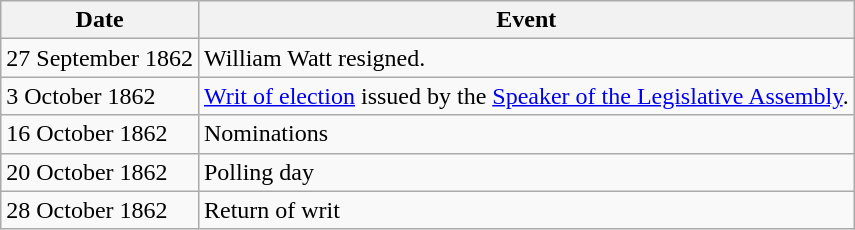<table class="wikitable">
<tr>
<th>Date</th>
<th>Event</th>
</tr>
<tr>
<td>27 September 1862</td>
<td>William Watt resigned.</td>
</tr>
<tr>
<td>3 October 1862</td>
<td><a href='#'>Writ of election</a> issued by the <a href='#'>Speaker of the Legislative Assembly</a>.</td>
</tr>
<tr>
<td>16 October 1862</td>
<td>Nominations</td>
</tr>
<tr>
<td>20 October 1862</td>
<td>Polling day</td>
</tr>
<tr>
<td>28 October 1862</td>
<td>Return of writ</td>
</tr>
</table>
